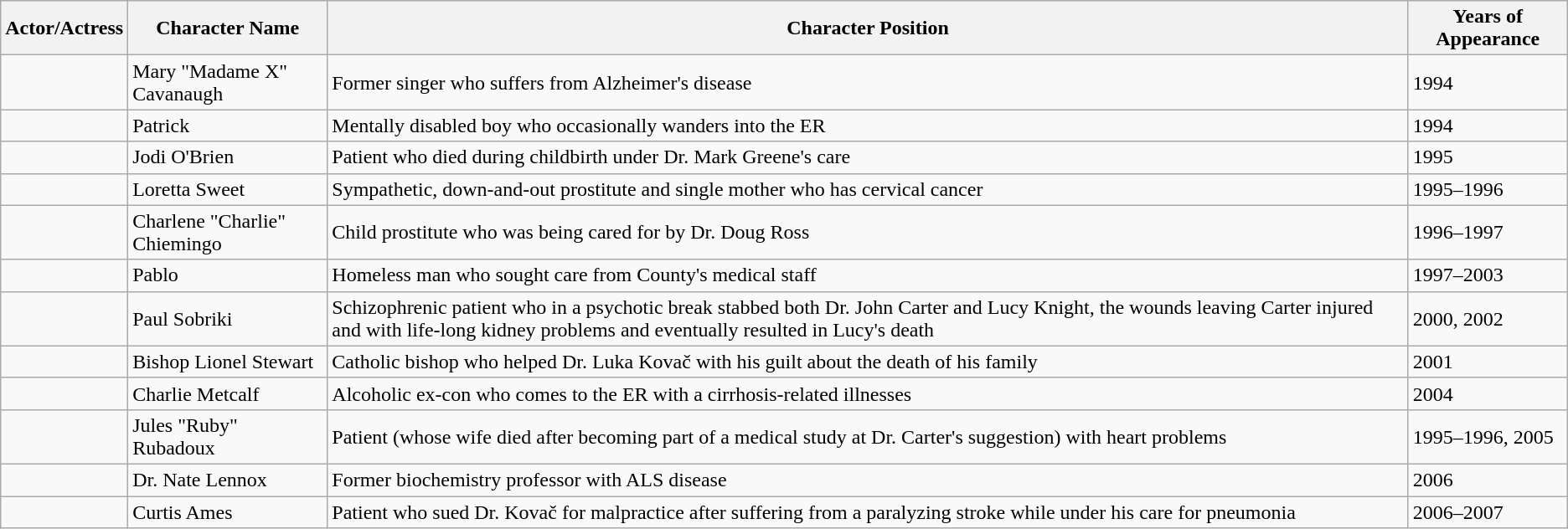<table class="sortable wikitable">
<tr>
<th>Actor/Actress</th>
<th>Character Name</th>
<th>Character Position</th>
<th>Years of Appearance</th>
</tr>
<tr>
<td></td>
<td>Mary "Madame X" Cavanaugh</td>
<td>Former singer who suffers from Alzheimer's disease</td>
<td>1994</td>
</tr>
<tr>
<td></td>
<td>Patrick</td>
<td>Mentally disabled boy who occasionally wanders into the ER</td>
<td>1994</td>
</tr>
<tr>
<td></td>
<td>Jodi O'Brien</td>
<td>Patient who died during childbirth under Dr. Mark Greene's care</td>
<td>1995</td>
</tr>
<tr>
<td></td>
<td>Loretta Sweet</td>
<td>Sympathetic, down-and-out prostitute and single mother who has cervical cancer</td>
<td>1995–1996</td>
</tr>
<tr>
<td></td>
<td>Charlene "Charlie" Chiemingo</td>
<td>Child prostitute who was being cared for by Dr. Doug Ross</td>
<td>1996–1997</td>
</tr>
<tr>
<td></td>
<td>Pablo</td>
<td>Homeless man who sought care from County's medical staff</td>
<td>1997–2003</td>
</tr>
<tr>
<td></td>
<td>Paul Sobriki</td>
<td>Schizophrenic patient who in a psychotic break stabbed both Dr. John Carter and Lucy Knight, the wounds leaving Carter injured and with life-long kidney problems and eventually resulted in Lucy's death</td>
<td>2000, 2002</td>
</tr>
<tr>
<td></td>
<td>Bishop Lionel Stewart</td>
<td>Catholic bishop who helped Dr. Luka Kovač with his guilt about the death of his family</td>
<td>2001</td>
</tr>
<tr>
<td></td>
<td>Charlie Metcalf</td>
<td>Alcoholic ex-con who comes to the ER with a cirrhosis-related illnesses</td>
<td>2004</td>
</tr>
<tr>
<td></td>
<td>Jules "Ruby" Rubadoux</td>
<td>Patient (whose wife died after becoming part of a medical study at Dr. Carter's suggestion) with heart problems</td>
<td>1995–1996, 2005</td>
</tr>
<tr>
<td></td>
<td>Dr. Nate Lennox</td>
<td>Former biochemistry professor with ALS disease</td>
<td>2006</td>
</tr>
<tr>
<td></td>
<td>Curtis Ames</td>
<td>Patient who sued Dr. Kovač for malpractice after suffering from a paralyzing stroke while under his care for pneumonia</td>
<td>2006–2007</td>
</tr>
</table>
